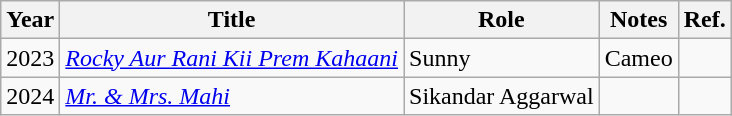<table class="wikitable sortable">
<tr>
<th>Year</th>
<th>Title</th>
<th>Role</th>
<th>Notes</th>
<th>Ref.</th>
</tr>
<tr>
<td>2023</td>
<td><em><a href='#'>Rocky Aur Rani Kii Prem Kahaani</a></em></td>
<td>Sunny</td>
<td>Cameo</td>
<td></td>
</tr>
<tr>
<td>2024</td>
<td><em><a href='#'>Mr. & Mrs. Mahi</a></em></td>
<td>Sikandar Aggarwal</td>
<td></td>
<td></td>
</tr>
</table>
